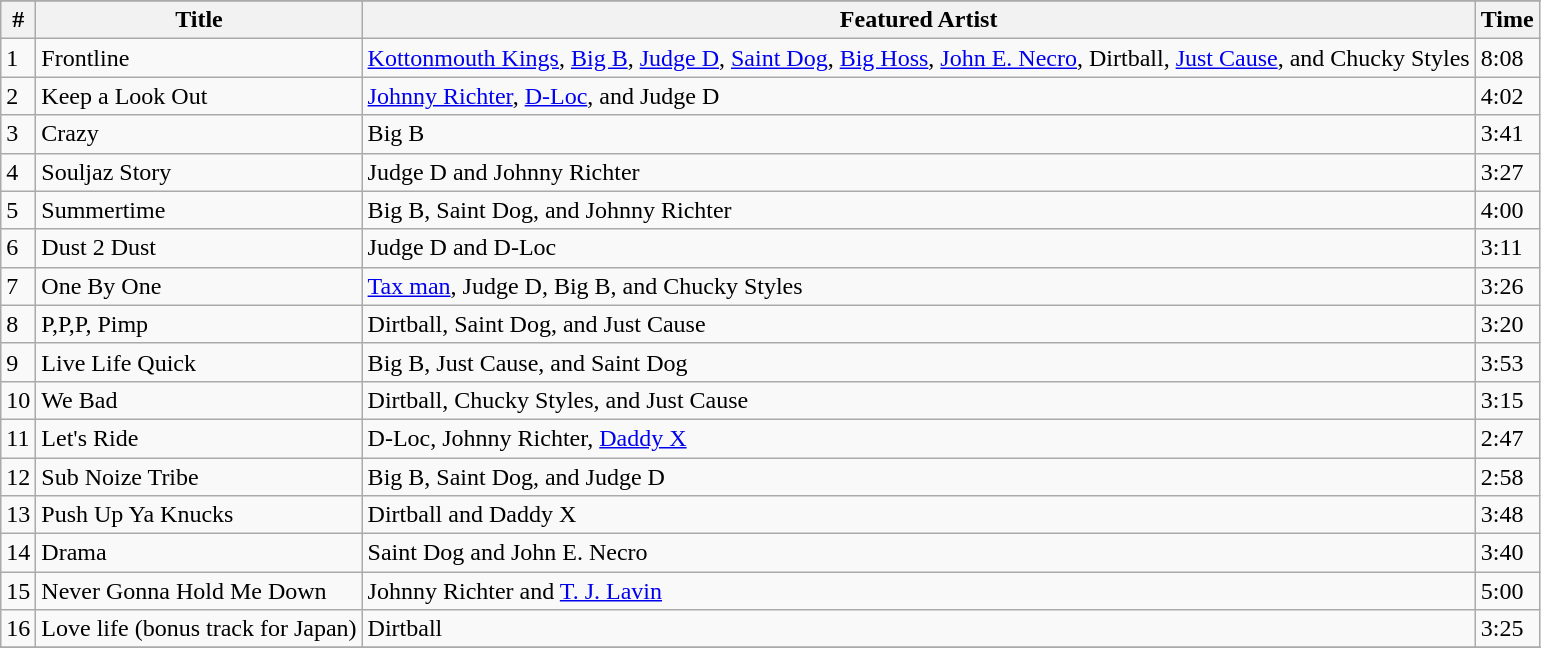<table class="wikitable">
<tr>
</tr>
<tr>
<th align="center">#</th>
<th align="center">Title</th>
<th align="center">Featured Artist</th>
<th align="center">Time</th>
</tr>
<tr>
<td>1</td>
<td>Frontline</td>
<td><a href='#'>Kottonmouth Kings</a>, <a href='#'>Big B</a>, <a href='#'>Judge D</a>, <a href='#'>Saint Dog</a>, <a href='#'>Big Hoss</a>, <a href='#'>John E. Necro</a>, Dirtball, <a href='#'>Just Cause</a>, and Chucky Styles</td>
<td>8:08</td>
</tr>
<tr>
<td>2</td>
<td>Keep a Look Out</td>
<td><a href='#'>Johnny Richter</a>, <a href='#'>D-Loc</a>, and Judge D</td>
<td>4:02</td>
</tr>
<tr>
<td>3</td>
<td>Crazy</td>
<td>Big B</td>
<td>3:41</td>
</tr>
<tr>
<td>4</td>
<td>Souljaz Story</td>
<td>Judge D and Johnny Richter</td>
<td>3:27</td>
</tr>
<tr>
<td>5</td>
<td>Summertime</td>
<td>Big B, Saint Dog, and Johnny Richter</td>
<td>4:00</td>
</tr>
<tr>
<td>6</td>
<td>Dust 2 Dust</td>
<td>Judge D and D-Loc</td>
<td>3:11</td>
</tr>
<tr>
<td>7</td>
<td>One By One</td>
<td><a href='#'>Tax man</a>, Judge D, Big B, and Chucky Styles</td>
<td>3:26</td>
</tr>
<tr>
<td>8</td>
<td>P,P,P, Pimp</td>
<td>Dirtball, Saint Dog, and Just Cause</td>
<td>3:20</td>
</tr>
<tr>
<td>9</td>
<td>Live Life Quick</td>
<td>Big B, Just Cause, and Saint Dog</td>
<td>3:53</td>
</tr>
<tr>
<td>10</td>
<td>We Bad</td>
<td>Dirtball, Chucky Styles, and Just Cause</td>
<td>3:15</td>
</tr>
<tr>
<td>11</td>
<td>Let's Ride</td>
<td>D-Loc, Johnny Richter, <a href='#'>Daddy X</a></td>
<td>2:47</td>
</tr>
<tr>
<td>12</td>
<td>Sub Noize Tribe</td>
<td>Big B, Saint Dog, and Judge D</td>
<td>2:58</td>
</tr>
<tr>
<td>13</td>
<td>Push Up Ya Knucks</td>
<td>Dirtball and Daddy X</td>
<td>3:48</td>
</tr>
<tr>
<td>14</td>
<td>Drama</td>
<td>Saint Dog and John E. Necro</td>
<td>3:40</td>
</tr>
<tr>
<td>15</td>
<td>Never Gonna Hold Me Down</td>
<td>Johnny Richter and <a href='#'>T. J. Lavin</a></td>
<td>5:00</td>
</tr>
<tr>
<td>16</td>
<td>Love life (bonus track for Japan)</td>
<td>Dirtball</td>
<td>3:25</td>
</tr>
<tr>
</tr>
</table>
